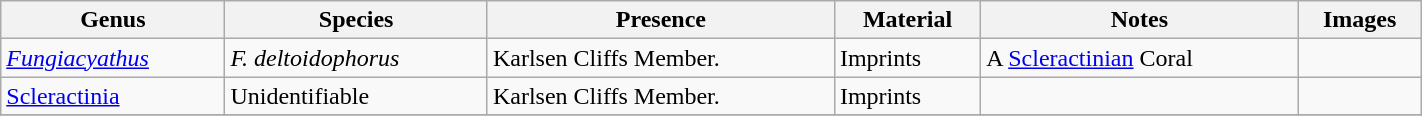<table class="wikitable sortable"  style="margin:auto; width:75%;">
<tr>
<th>Genus</th>
<th>Species</th>
<th>Presence</th>
<th>Material</th>
<th>Notes</th>
<th>Images</th>
</tr>
<tr>
<td><em><a href='#'>Fungiacyathus</a></em></td>
<td><em>F. deltoidophorus</em></td>
<td>Karlsen Cliffs Member.</td>
<td>Imprints</td>
<td>A <a href='#'>Scleractinian</a> Coral</td>
<td></td>
</tr>
<tr>
<td><a href='#'>Scleractinia</a></td>
<td>Unidentifiable</td>
<td>Karlsen Cliffs Member.</td>
<td>Imprints</td>
<td></td>
<td></td>
</tr>
<tr>
</tr>
</table>
